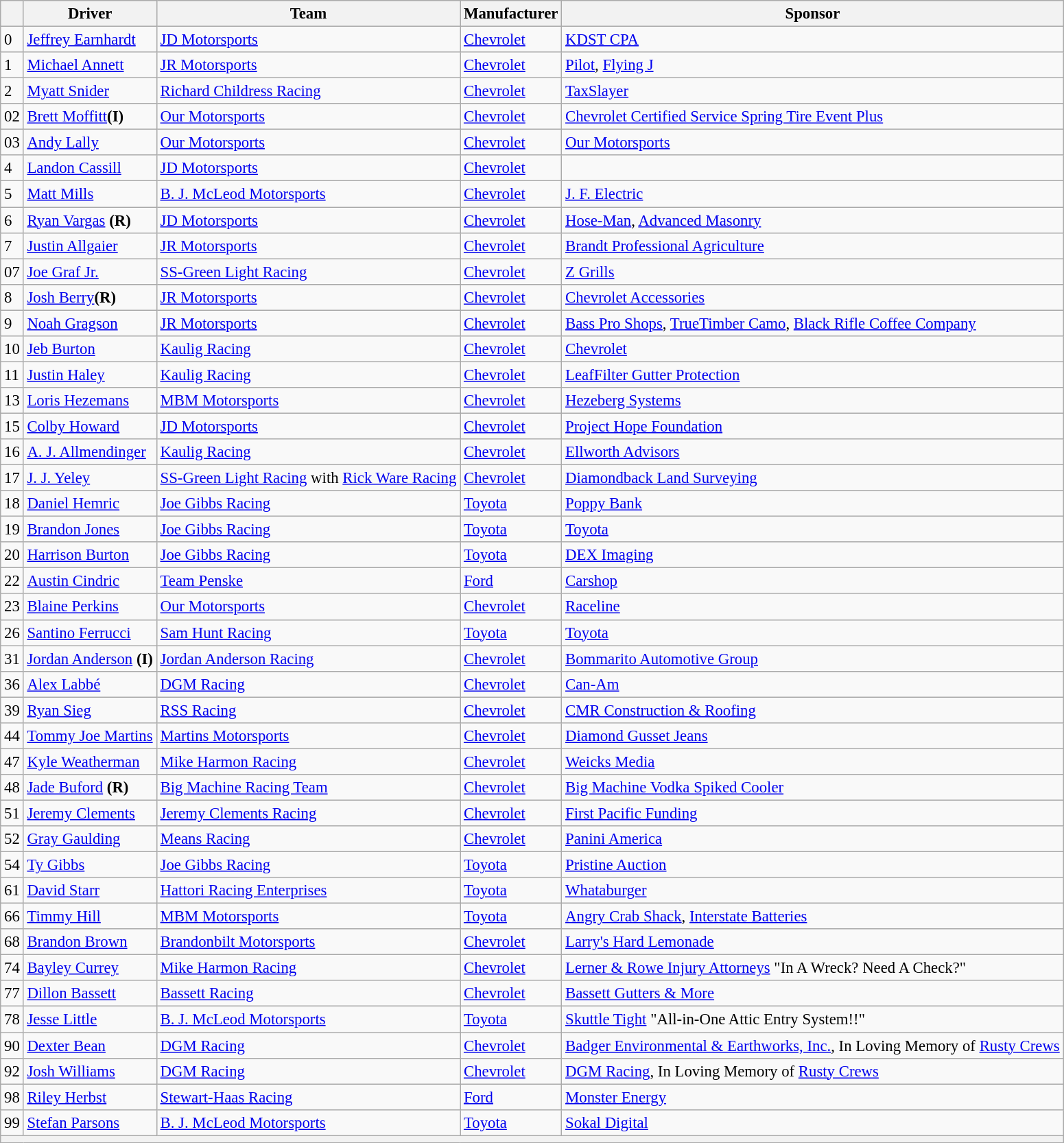<table class="wikitable" style="font-size:95%">
<tr>
<th></th>
<th>Driver</th>
<th>Team</th>
<th>Manufacturer</th>
<th>Sponsor</th>
</tr>
<tr>
<td>0</td>
<td><a href='#'>Jeffrey Earnhardt</a></td>
<td><a href='#'>JD Motorsports</a></td>
<td><a href='#'>Chevrolet</a></td>
<td><a href='#'>KDST CPA</a></td>
</tr>
<tr>
<td>1</td>
<td><a href='#'>Michael Annett</a></td>
<td><a href='#'>JR Motorsports</a></td>
<td><a href='#'>Chevrolet</a></td>
<td><a href='#'>Pilot</a>, <a href='#'>Flying J</a></td>
</tr>
<tr>
<td>2</td>
<td><a href='#'>Myatt Snider</a></td>
<td><a href='#'>Richard Childress Racing</a></td>
<td><a href='#'>Chevrolet</a></td>
<td><a href='#'>TaxSlayer</a></td>
</tr>
<tr>
<td>02</td>
<td><a href='#'>Brett Moffitt</a><strong>(I)</strong></td>
<td><a href='#'>Our Motorsports</a></td>
<td><a href='#'>Chevrolet</a></td>
<td><a href='#'>Chevrolet Certified Service Spring Tire Event Plus</a></td>
</tr>
<tr>
<td>03</td>
<td><a href='#'>Andy Lally</a></td>
<td><a href='#'>Our Motorsports</a></td>
<td><a href='#'>Chevrolet</a></td>
<td><a href='#'>Our Motorsports</a></td>
</tr>
<tr>
<td>4</td>
<td><a href='#'>Landon Cassill</a></td>
<td><a href='#'>JD Motorsports</a></td>
<td><a href='#'>Chevrolet</a></td>
<td></td>
</tr>
<tr>
<td>5</td>
<td><a href='#'>Matt Mills</a></td>
<td><a href='#'>B. J. McLeod Motorsports</a></td>
<td><a href='#'>Chevrolet</a></td>
<td><a href='#'>J. F. Electric</a></td>
</tr>
<tr>
<td>6</td>
<td><a href='#'>Ryan Vargas</a> <strong>(R)</strong></td>
<td><a href='#'>JD Motorsports</a></td>
<td><a href='#'>Chevrolet</a></td>
<td><a href='#'>Hose-Man</a>, <a href='#'>Advanced Masonry</a></td>
</tr>
<tr>
<td>7</td>
<td><a href='#'>Justin Allgaier</a></td>
<td><a href='#'>JR Motorsports</a></td>
<td><a href='#'>Chevrolet</a></td>
<td><a href='#'>Brandt Professional Agriculture</a></td>
</tr>
<tr>
<td>07</td>
<td><a href='#'>Joe Graf Jr.</a></td>
<td><a href='#'>SS-Green Light Racing</a></td>
<td><a href='#'>Chevrolet</a></td>
<td><a href='#'>Z Grills</a></td>
</tr>
<tr>
<td>8</td>
<td><a href='#'>Josh Berry</a><strong>(R)</strong></td>
<td><a href='#'>JR Motorsports</a></td>
<td><a href='#'>Chevrolet</a></td>
<td><a href='#'>Chevrolet Accessories</a></td>
</tr>
<tr>
<td>9</td>
<td><a href='#'>Noah Gragson</a></td>
<td><a href='#'>JR Motorsports</a></td>
<td><a href='#'>Chevrolet</a></td>
<td><a href='#'>Bass Pro Shops</a>, <a href='#'>TrueTimber Camo</a>, <a href='#'>Black Rifle Coffee Company</a></td>
</tr>
<tr>
<td>10</td>
<td><a href='#'>Jeb Burton</a></td>
<td><a href='#'>Kaulig Racing</a></td>
<td><a href='#'>Chevrolet</a></td>
<td><a href='#'>Chevrolet</a></td>
</tr>
<tr>
<td>11</td>
<td><a href='#'>Justin Haley</a></td>
<td><a href='#'>Kaulig Racing</a></td>
<td><a href='#'>Chevrolet</a></td>
<td><a href='#'>LeafFilter Gutter Protection</a></td>
</tr>
<tr>
<td>13</td>
<td><a href='#'>Loris Hezemans</a></td>
<td><a href='#'>MBM Motorsports</a></td>
<td><a href='#'>Chevrolet</a></td>
<td><a href='#'>Hezeberg Systems</a></td>
</tr>
<tr>
<td>15</td>
<td><a href='#'>Colby Howard</a></td>
<td><a href='#'>JD Motorsports</a></td>
<td><a href='#'>Chevrolet</a></td>
<td><a href='#'>Project Hope Foundation</a></td>
</tr>
<tr>
<td>16</td>
<td><a href='#'>A. J. Allmendinger</a></td>
<td><a href='#'>Kaulig Racing</a></td>
<td><a href='#'>Chevrolet</a></td>
<td><a href='#'>Ellworth Advisors</a></td>
</tr>
<tr>
<td>17</td>
<td><a href='#'>J. J. Yeley</a></td>
<td><a href='#'>SS-Green Light Racing</a> with <a href='#'>Rick Ware Racing</a></td>
<td><a href='#'>Chevrolet</a></td>
<td><a href='#'>Diamondback Land Surveying</a></td>
</tr>
<tr>
<td>18</td>
<td><a href='#'>Daniel Hemric</a></td>
<td><a href='#'>Joe Gibbs Racing</a></td>
<td><a href='#'>Toyota</a></td>
<td><a href='#'>Poppy Bank</a></td>
</tr>
<tr>
<td>19</td>
<td><a href='#'>Brandon Jones</a></td>
<td><a href='#'>Joe Gibbs Racing</a></td>
<td><a href='#'>Toyota</a></td>
<td><a href='#'>Toyota</a></td>
</tr>
<tr>
<td>20</td>
<td><a href='#'>Harrison Burton</a></td>
<td><a href='#'>Joe Gibbs Racing</a></td>
<td><a href='#'>Toyota</a></td>
<td><a href='#'>DEX Imaging</a></td>
</tr>
<tr>
<td>22</td>
<td><a href='#'>Austin Cindric</a></td>
<td><a href='#'>Team Penske</a></td>
<td><a href='#'>Ford</a></td>
<td><a href='#'>Carshop</a></td>
</tr>
<tr>
<td>23</td>
<td><a href='#'>Blaine Perkins</a></td>
<td><a href='#'>Our Motorsports</a></td>
<td><a href='#'>Chevrolet</a></td>
<td><a href='#'>Raceline</a></td>
</tr>
<tr>
<td>26</td>
<td><a href='#'>Santino Ferrucci</a></td>
<td><a href='#'>Sam Hunt Racing</a></td>
<td><a href='#'>Toyota</a></td>
<td><a href='#'>Toyota</a></td>
</tr>
<tr>
<td>31</td>
<td><a href='#'>Jordan Anderson</a> <strong>(I)</strong></td>
<td><a href='#'>Jordan Anderson Racing</a></td>
<td><a href='#'>Chevrolet</a></td>
<td><a href='#'>Bommarito Automotive Group</a></td>
</tr>
<tr>
<td>36</td>
<td><a href='#'>Alex Labbé</a></td>
<td><a href='#'>DGM Racing</a></td>
<td><a href='#'>Chevrolet</a></td>
<td><a href='#'>Can-Am</a></td>
</tr>
<tr>
<td>39</td>
<td><a href='#'>Ryan Sieg</a></td>
<td><a href='#'>RSS Racing</a></td>
<td><a href='#'>Chevrolet</a></td>
<td><a href='#'>CMR Construction & Roofing</a></td>
</tr>
<tr>
<td>44</td>
<td><a href='#'>Tommy Joe Martins</a></td>
<td><a href='#'>Martins Motorsports</a></td>
<td><a href='#'>Chevrolet</a></td>
<td><a href='#'>Diamond Gusset Jeans</a></td>
</tr>
<tr>
<td>47</td>
<td><a href='#'>Kyle Weatherman</a></td>
<td><a href='#'>Mike Harmon Racing</a></td>
<td><a href='#'>Chevrolet</a></td>
<td><a href='#'>Weicks Media</a></td>
</tr>
<tr>
<td>48</td>
<td><a href='#'>Jade Buford</a> <strong>(R)</strong></td>
<td><a href='#'>Big Machine Racing Team</a></td>
<td><a href='#'>Chevrolet</a></td>
<td><a href='#'>Big Machine Vodka Spiked Cooler</a></td>
</tr>
<tr>
<td>51</td>
<td><a href='#'>Jeremy Clements</a></td>
<td><a href='#'>Jeremy Clements Racing</a></td>
<td><a href='#'>Chevrolet</a></td>
<td><a href='#'>First Pacific Funding</a></td>
</tr>
<tr>
<td>52</td>
<td><a href='#'>Gray Gaulding</a></td>
<td><a href='#'>Means Racing</a></td>
<td><a href='#'>Chevrolet</a></td>
<td><a href='#'>Panini America</a></td>
</tr>
<tr>
<td>54</td>
<td><a href='#'>Ty Gibbs</a></td>
<td><a href='#'>Joe Gibbs Racing</a></td>
<td><a href='#'>Toyota</a></td>
<td><a href='#'>Pristine Auction</a></td>
</tr>
<tr>
<td>61</td>
<td><a href='#'>David Starr</a></td>
<td><a href='#'>Hattori Racing Enterprises</a></td>
<td><a href='#'>Toyota</a></td>
<td><a href='#'>Whataburger</a></td>
</tr>
<tr>
<td>66</td>
<td><a href='#'>Timmy Hill</a></td>
<td><a href='#'>MBM Motorsports</a></td>
<td><a href='#'>Toyota</a></td>
<td><a href='#'>Angry Crab Shack</a>, <a href='#'>Interstate Batteries</a></td>
</tr>
<tr>
<td>68</td>
<td><a href='#'>Brandon Brown</a></td>
<td><a href='#'>Brandonbilt Motorsports</a></td>
<td><a href='#'>Chevrolet</a></td>
<td><a href='#'>Larry's Hard Lemonade</a></td>
</tr>
<tr>
<td>74</td>
<td><a href='#'>Bayley Currey</a></td>
<td><a href='#'>Mike Harmon Racing</a></td>
<td><a href='#'>Chevrolet</a></td>
<td><a href='#'>Lerner & Rowe Injury Attorneys</a> "In A Wreck? Need A Check?"</td>
</tr>
<tr>
<td>77</td>
<td><a href='#'>Dillon Bassett</a></td>
<td><a href='#'>Bassett Racing</a></td>
<td><a href='#'>Chevrolet</a></td>
<td><a href='#'>Bassett Gutters & More</a></td>
</tr>
<tr>
<td>78</td>
<td><a href='#'>Jesse Little</a></td>
<td><a href='#'>B. J. McLeod Motorsports</a></td>
<td><a href='#'>Toyota</a></td>
<td><a href='#'>Skuttle Tight</a> "All-in-One Attic Entry System!!"</td>
</tr>
<tr>
<td>90</td>
<td><a href='#'>Dexter Bean</a></td>
<td><a href='#'>DGM Racing</a></td>
<td><a href='#'>Chevrolet</a></td>
<td><a href='#'>Badger Environmental & Earthworks, Inc.</a>, In Loving Memory of <a href='#'>Rusty Crews</a></td>
</tr>
<tr>
<td>92</td>
<td><a href='#'>Josh Williams</a></td>
<td><a href='#'>DGM Racing</a></td>
<td><a href='#'>Chevrolet</a></td>
<td><a href='#'>DGM Racing</a>, In Loving Memory of <a href='#'>Rusty Crews</a></td>
</tr>
<tr>
<td>98</td>
<td><a href='#'>Riley Herbst</a></td>
<td><a href='#'>Stewart-Haas Racing</a></td>
<td><a href='#'>Ford</a></td>
<td><a href='#'>Monster Energy</a></td>
</tr>
<tr>
<td>99</td>
<td><a href='#'>Stefan Parsons</a></td>
<td><a href='#'>B. J. McLeod Motorsports</a></td>
<td><a href='#'>Toyota</a></td>
<td><a href='#'>Sokal Digital</a></td>
</tr>
<tr>
<th colspan="6"></th>
</tr>
</table>
